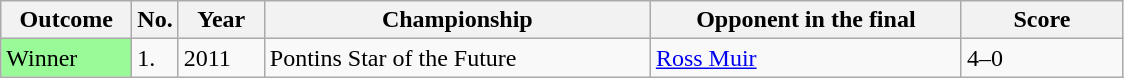<table class="sortable wikitable">
<tr>
<th width="80">Outcome</th>
<th width="20">No.</th>
<th width="50">Year</th>
<th width="250">Championship</th>
<th width="200">Opponent in the final</th>
<th width="100">Score</th>
</tr>
<tr>
<td style="background:#98FB98">Winner</td>
<td>1.</td>
<td>2011</td>
<td>Pontins Star of the Future</td>
<td> <a href='#'>Ross Muir</a></td>
<td>4–0</td>
</tr>
</table>
